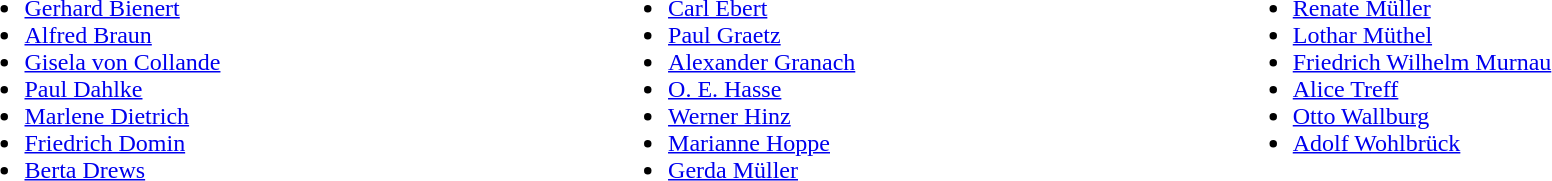<table width="100%" align="center"|>
<tr>
<td width="34%" valign="top"><br><ul><li><a href='#'>Gerhard Bienert</a></li><li><a href='#'>Alfred Braun</a></li><li><a href='#'>Gisela von Collande</a></li><li><a href='#'>Paul Dahlke</a></li><li><a href='#'>Marlene Dietrich</a></li><li><a href='#'>Friedrich Domin</a></li><li><a href='#'>Berta Drews</a></li></ul></td>
<td width="33%" valign="top"><br><ul><li><a href='#'>Carl Ebert</a></li><li><a href='#'>Paul Graetz</a></li><li><a href='#'>Alexander Granach</a></li><li><a href='#'>O. E. Hasse</a></li><li><a href='#'>Werner Hinz</a></li><li><a href='#'>Marianne Hoppe</a></li><li><a href='#'>Gerda Müller</a></li></ul></td>
<td width="33%" valign="top"><br><ul><li><a href='#'>Renate Müller</a></li><li><a href='#'>Lothar Müthel</a></li><li><a href='#'>Friedrich Wilhelm Murnau</a></li><li><a href='#'>Alice Treff</a></li><li><a href='#'>Otto Wallburg</a></li><li><a href='#'>Adolf Wohlbrück</a></li></ul></td>
</tr>
</table>
